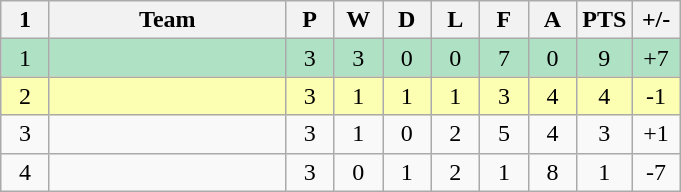<table class="wikitable" border="1">
<tr>
<th width="25">1</th>
<th width="150">Team</th>
<th width="25">P</th>
<th width="25">W</th>
<th width="25">D</th>
<th width="25">L</th>
<th width="25">F</th>
<th width="25">A</th>
<th width="25">PTS</th>
<th width="25">+/-</th>
</tr>
<tr bgcolor="AFE2C4">
<td align="center">1</td>
<td></td>
<td align="center">3</td>
<td align="center">3</td>
<td align="center">0</td>
<td align="center">0</td>
<td align="center">7</td>
<td align="center">0</td>
<td align="center">9</td>
<td align="center">+7</td>
</tr>
<tr bgcolor="FCFFB2">
<td align="center">2</td>
<td></td>
<td align="center">3</td>
<td align="center">1</td>
<td align="center">1</td>
<td align="center">1</td>
<td align="center">3</td>
<td align="center">4</td>
<td align="center">4</td>
<td align="center">-1</td>
</tr>
<tr>
<td align="center">3</td>
<td></td>
<td align="center">3</td>
<td align="center">1</td>
<td align="center">0</td>
<td align="center">2</td>
<td align="center">5</td>
<td align="center">4</td>
<td align="center">3</td>
<td align="center">+1</td>
</tr>
<tr>
<td align="center">4</td>
<td></td>
<td align="center">3</td>
<td align="center">0</td>
<td align="center">1</td>
<td align="center">2</td>
<td align="center">1</td>
<td align="center">8</td>
<td align="center">1</td>
<td align="center">-7</td>
</tr>
</table>
